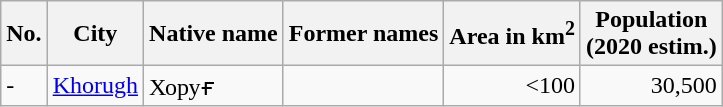<table class="wikitable sortable">
<tr>
<th>No.</th>
<th>City</th>
<th>Native name</th>
<th>Former names</th>
<th>Area in km<sup>2</sup></th>
<th>Population<br>(2020 estim.)</th>
</tr>
<tr>
<td>-</td>
<td><a href='#'>Khorugh</a></td>
<td>Хоруғ</td>
<td></td>
<td align="right"><100</td>
<td align="right">30,500</td>
</tr>
</table>
